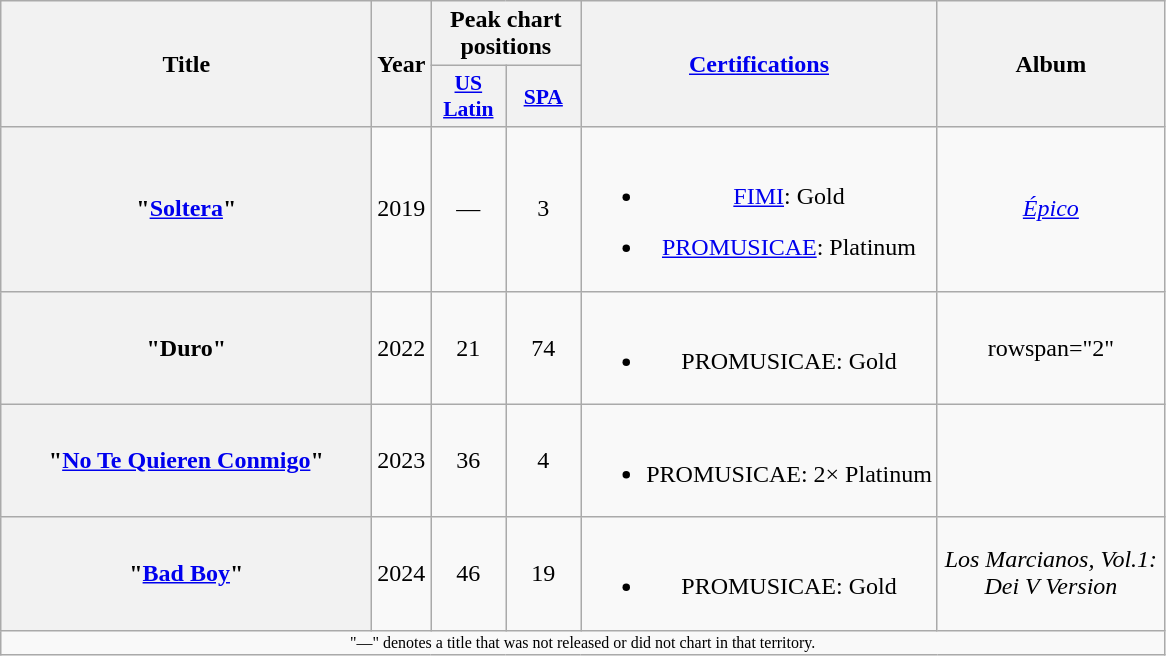<table class="wikitable plainrowheaders" style="text-align:center;">
<tr>
<th scope="col" rowspan="2" style="width:15em;">Title</th>
<th scope="col" rowspan="2" style="width:1em;">Year</th>
<th scope="col" colspan="2">Peak chart positions</th>
<th scope="col" rowspan="2"><a href='#'>Certifications</a></th>
<th scope="col" rowspan="2" style="width:9em;">Album</th>
</tr>
<tr>
<th scope="col" style="width:3em;font-size:90%;"><a href='#'>US<br>Latin</a><br></th>
<th scope="col" style="width:3em;font-size:90%;"><a href='#'>SPA</a><br></th>
</tr>
<tr>
<th scope="row">"<a href='#'>Soltera</a>"<br></th>
<td rowspan="1">2019</td>
<td>—</td>
<td>3</td>
<td><br><ul><li><a href='#'>FIMI</a>: Gold</li></ul><ul><li><a href='#'>PROMUSICAE</a>: Platinum</li></ul></td>
<td><em><a href='#'>Épico</a></em></td>
</tr>
<tr>
<th scope="row">"Duro"<br></th>
<td rowspan="1">2022</td>
<td>21</td>
<td>74</td>
<td><br><ul><li>PROMUSICAE: Gold</li></ul></td>
<td>rowspan="2" </td>
</tr>
<tr>
<th scope="row">"<a href='#'>No Te Quieren Conmigo</a>"<br></th>
<td rowspan="1">2023</td>
<td>36</td>
<td>4</td>
<td><br><ul><li>PROMUSICAE: 2× Platinum</li></ul></td>
</tr>
<tr>
<th scope="row">"<a href='#'>Bad Boy</a>"<br></th>
<td rowspan="1">2024</td>
<td>46</td>
<td>19</td>
<td><br><ul><li>PROMUSICAE: Gold</li></ul></td>
<td rowspan="1"><em>Los Marcianos, Vol.1: Dei V Version</em></td>
</tr>
<tr>
<td colspan="14" style="font-size:8pt;">"—" denotes a title that was not released or did not chart in that territory.</td>
</tr>
</table>
